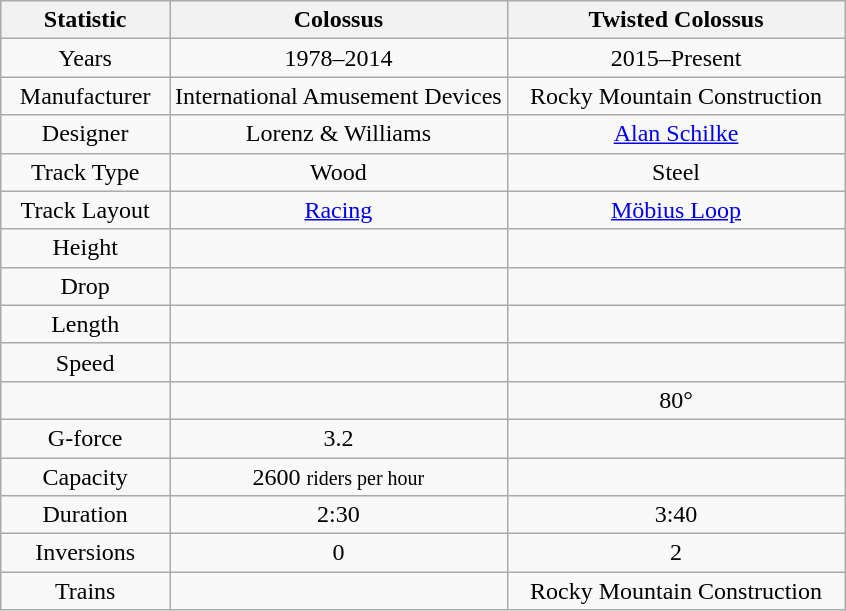<table class="wikitable" style="text-align:center">
<tr>
<th width="20%">Statistic</th>
<th width="40%">Colossus</th>
<th width="40%">Twisted Colossus</th>
</tr>
<tr>
<td>Years</td>
<td>1978–2014</td>
<td>2015–Present</td>
</tr>
<tr>
<td>Manufacturer</td>
<td>International Amusement Devices</td>
<td>Rocky Mountain Construction</td>
</tr>
<tr>
<td>Designer</td>
<td>Lorenz & Williams</td>
<td><a href='#'>Alan Schilke</a></td>
</tr>
<tr>
<td>Track Type</td>
<td>Wood</td>
<td>Steel</td>
</tr>
<tr>
<td>Track Layout</td>
<td><a href='#'>Racing</a></td>
<td><a href='#'>Möbius Loop</a></td>
</tr>
<tr>
<td>Height</td>
<td></td>
<td></td>
</tr>
<tr>
<td>Drop</td>
<td></td>
<td></td>
</tr>
<tr>
<td>Length</td>
<td></td>
<td></td>
</tr>
<tr>
<td>Speed</td>
<td></td>
<td></td>
</tr>
<tr>
<td></td>
<td></td>
<td>80°</td>
</tr>
<tr>
<td>G-force</td>
<td>3.2</td>
<td></td>
</tr>
<tr>
<td>Capacity</td>
<td>2600 <small>riders per hour</small></td>
<td></td>
</tr>
<tr>
<td>Duration</td>
<td>2:30</td>
<td>3:40</td>
</tr>
<tr>
<td>Inversions</td>
<td>0</td>
<td>2</td>
</tr>
<tr>
<td>Trains</td>
<td></td>
<td>Rocky Mountain Construction</td>
</tr>
</table>
